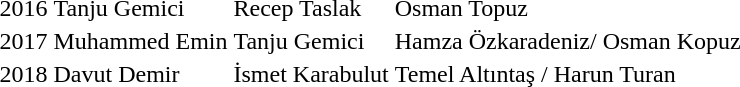<table>
<tr>
<td>2016</td>
<td>Tanju Gemici</td>
<td>Recep Taslak</td>
<td>Osman Topuz</td>
</tr>
<tr>
<td>2017</td>
<td>Muhammed Emin</td>
<td>Tanju Gemici</td>
<td>Hamza Özkaradeniz/ Osman Kopuz</td>
</tr>
<tr>
<td>2018</td>
<td>Davut Demir</td>
<td>İsmet Karabulut</td>
<td>Temel Altıntaş / Harun Turan</td>
</tr>
</table>
